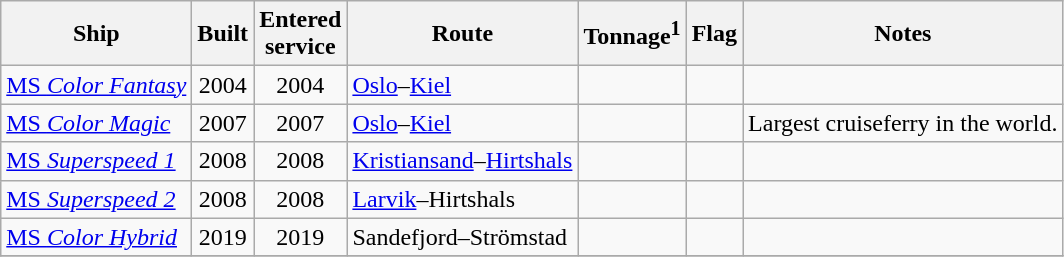<table class="wikitable">
<tr>
<th>Ship</th>
<th>Built</th>
<th>Entered<br>service</th>
<th>Route</th>
<th>Tonnage<sup>1</sup></th>
<th>Flag</th>
<th>Notes</th>
</tr>
<tr>
<td><a href='#'>MS <em>Color Fantasy</em></a></td>
<td align="Center">2004</td>
<td align="Center">2004</td>
<td><a href='#'>Oslo</a>–<a href='#'>Kiel</a></td>
<td align="Right"></td>
<td></td>
<td></td>
</tr>
<tr>
<td><a href='#'>MS <em>Color Magic</em></a></td>
<td align="Center">2007</td>
<td align="Center">2007</td>
<td><a href='#'>Oslo</a>–<a href='#'>Kiel</a></td>
<td align="Right"></td>
<td></td>
<td>Largest cruiseferry in the world.</td>
</tr>
<tr>
<td><a href='#'>MS <em>Superspeed 1</em></a></td>
<td align="Center">2008</td>
<td align="Center">2008</td>
<td><a href='#'>Kristiansand</a>–<a href='#'>Hirtshals</a></td>
<td align="Right"></td>
<td></td>
<td></td>
</tr>
<tr>
<td><a href='#'>MS <em>Superspeed 2</em></a></td>
<td align="Center">2008</td>
<td align="Center">2008</td>
<td><a href='#'>Larvik</a>–Hirtshals</td>
<td align="Right"></td>
<td></td>
<td></td>
</tr>
<tr>
<td><a href='#'>MS <em>Color Hybrid</em></a></td>
<td align="center">2019</td>
<td align="center">2019</td>
<td>Sandefjord–Strömstad</td>
<td></td>
<td></td>
<td></td>
</tr>
<tr>
</tr>
</table>
